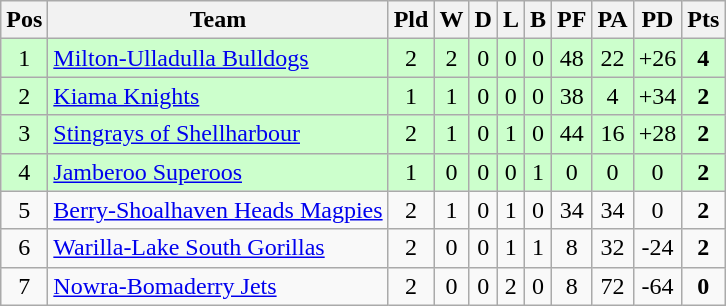<table class="wikitable">
<tr>
<th>Pos</th>
<th>Team</th>
<th>Pld</th>
<th>W</th>
<th>D</th>
<th>L</th>
<th>B</th>
<th>PF</th>
<th>PA</th>
<th>PD</th>
<th>Pts</th>
</tr>
<tr bgcolor="#CCFFCC">
<td style="text-align:center;">1</td>
<td> <a href='#'>Milton-Ulladulla Bulldogs</a></td>
<td style="text-align:center;">2</td>
<td style="text-align:center;">2</td>
<td style="text-align:center;">0</td>
<td style="text-align:center;">0</td>
<td style="text-align:center;">0</td>
<td style="text-align:center;">48</td>
<td style="text-align:center;">22</td>
<td style="text-align:center;">+26</td>
<td style="text-align:center;"><strong>4</strong></td>
</tr>
<tr bgcolor="#CCFFCC">
<td style="text-align:center;">2</td>
<td> <a href='#'>Kiama Knights</a></td>
<td style="text-align:center;">1</td>
<td style="text-align:center;">1</td>
<td style="text-align:center;">0</td>
<td style="text-align:center;">0</td>
<td style="text-align:center;">0</td>
<td style="text-align:center;">38</td>
<td style="text-align:center;">4</td>
<td style="text-align:center;">+34</td>
<td style="text-align:center;"><strong>2</strong></td>
</tr>
<tr bgcolor="#CCFFCC">
<td style="text-align:center;">3</td>
<td> <a href='#'>Stingrays of Shellharbour</a></td>
<td style="text-align:center;">2</td>
<td style="text-align:center;">1</td>
<td style="text-align:center;">0</td>
<td style="text-align:center;">1</td>
<td style="text-align:center;">0</td>
<td style="text-align:center;">44</td>
<td style="text-align:center;">16</td>
<td style="text-align:center;">+28</td>
<td style="text-align:center;"><strong>2</strong></td>
</tr>
<tr bgcolor="#CCFFCC">
<td style="text-align:center;">4</td>
<td> <a href='#'>Jamberoo Superoos</a></td>
<td style="text-align:center;">1</td>
<td style="text-align:center;">0</td>
<td style="text-align:center;">0</td>
<td style="text-align:center;">0</td>
<td style="text-align:center;">1</td>
<td style="text-align:center;">0</td>
<td style="text-align:center;">0</td>
<td style="text-align:center;">0</td>
<td style="text-align:center;"><strong>2</strong></td>
</tr>
<tr>
<td style="text-align:center;">5</td>
<td> <a href='#'>Berry-Shoalhaven Heads Magpies</a></td>
<td style="text-align:center;">2</td>
<td style="text-align:center;">1</td>
<td style="text-align:center;">0</td>
<td style="text-align:center;">1</td>
<td style="text-align:center;">0</td>
<td style="text-align:center;">34</td>
<td style="text-align:center;">34</td>
<td style="text-align:center;">0</td>
<td style="text-align:center;"><strong>2</strong></td>
</tr>
<tr>
<td style="text-align:center;">6</td>
<td> <a href='#'>Warilla-Lake South Gorillas</a></td>
<td style="text-align:center;">2</td>
<td style="text-align:center;">0</td>
<td style="text-align:center;">0</td>
<td style="text-align:center;">1</td>
<td style="text-align:center;">1</td>
<td style="text-align:center;">8</td>
<td style="text-align:center;">32</td>
<td style="text-align:center;">-24</td>
<td style="text-align:center;"><strong>2</strong></td>
</tr>
<tr>
<td style="text-align:center;">7</td>
<td> <a href='#'>Nowra-Bomaderry Jets</a></td>
<td style="text-align:center;">2</td>
<td style="text-align:center;">0</td>
<td style="text-align:center;">0</td>
<td style="text-align:center;">2</td>
<td style="text-align:center;">0</td>
<td style="text-align:center;">8</td>
<td style="text-align:center;">72</td>
<td style="text-align:center;">-64</td>
<td style="text-align:center;"><strong>0</strong></td>
</tr>
</table>
